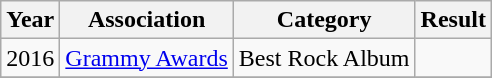<table class="wikitable plainrowheaders">
<tr>
<th>Year</th>
<th>Association</th>
<th>Category</th>
<th>Result</th>
</tr>
<tr>
<td rowspan="1">2016</td>
<td rowspan="1"><a href='#'>Grammy Awards</a></td>
<td>Best Rock Album</td>
<td></td>
</tr>
<tr>
</tr>
</table>
